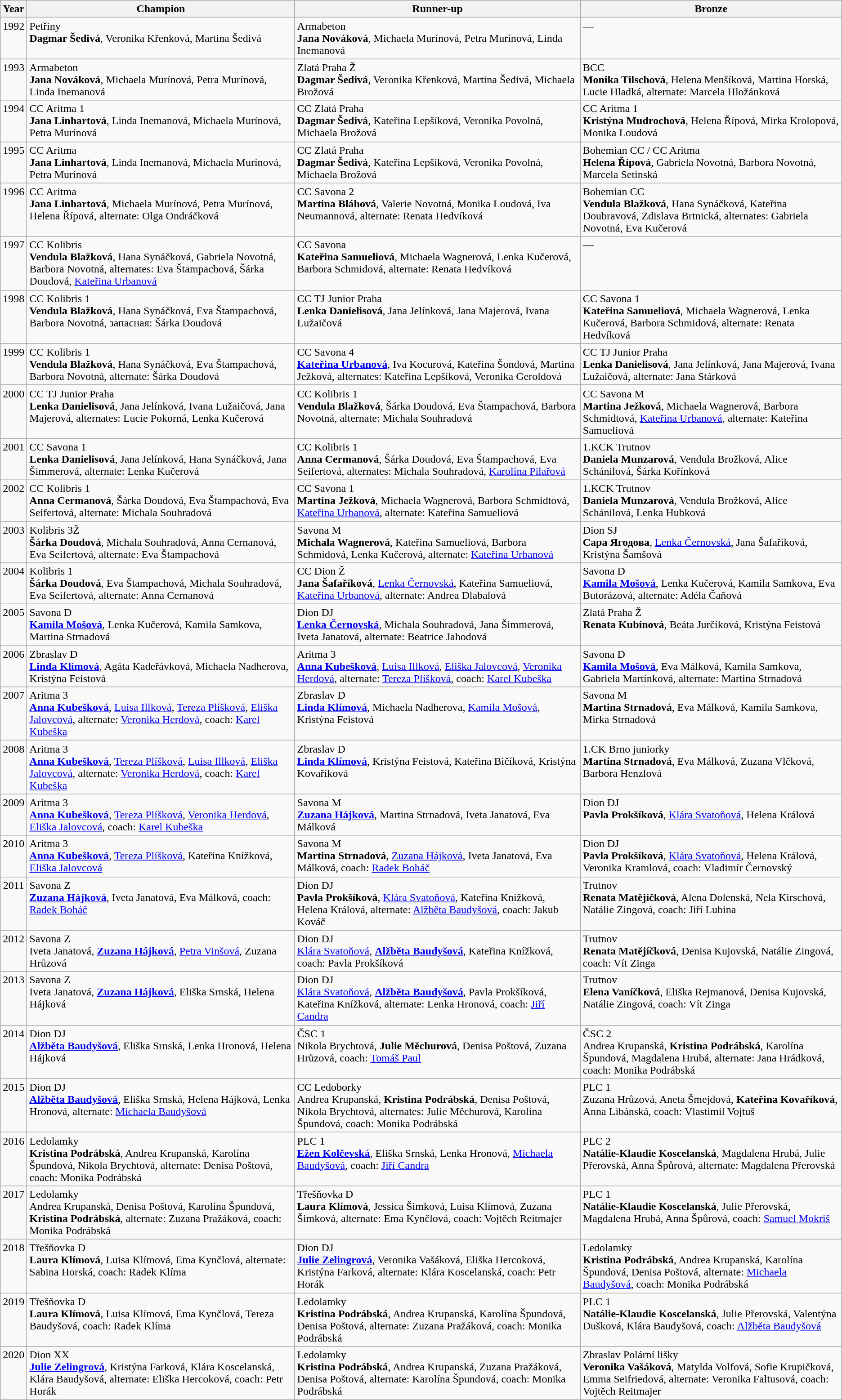<table class="wikitable">
<tr>
<th scope="col">Year</th>
<th scope="col">Champion</th>
<th scope="col">Runner-up</th>
<th scope="col">Bronze</th>
</tr>
<tr valign="top">
<td align=center>1992</td>
<td>Petřiny<br><strong>Dagmar Šedivá</strong>, Veronika Křenková, Martina Šedivá</td>
<td>Armabeton<br><strong>Jana Nováková</strong>, Michaela Murínová, Petra Murínová, Linda Inemanová</td>
<td>—</td>
</tr>
<tr valign="top">
<td align=center>1993</td>
<td>Armabeton<br><strong>Jana Nováková</strong>, Michaela Murínová, Petra Murínová, Linda Inemanová</td>
<td>Zlatá Praha Ž<br><strong>Dagmar Šedivá</strong>, Veronika Křenková, Martina Šedivá, Michaela Brožová</td>
<td>BCC<br><strong>Monika Tilschová</strong>, Helena Menšíková, Martina Horská, Lucie Hladká, alternate: Marcela Hložánková</td>
</tr>
<tr valign="top">
<td align=center>1994</td>
<td>CC Aritma 1<br><strong>Jana Linhartová</strong>, Linda Inemanová, Michaela Murínová, Petra Murínová</td>
<td>CC Zlatá Praha<br><strong>Dagmar Šedivá</strong>, Kateřina Lepšíková, Veronika Povolná, Michaela Brožová</td>
<td>CC Aritma 1<br><strong>Kristýna Mudrochová</strong>, Helena Řípová, Mirka Krolopová, Monika Loudová</td>
</tr>
<tr valign="top">
<td align=center>1995</td>
<td>CC Aritma<br><strong>Jana Linhartová</strong>, Linda Inemanová, Michaela Murínová, Petra Murínová</td>
<td>CC Zlatá Praha<br><strong>Dagmar Šedivá</strong>, Kateřina Lepšíková, Veronika Povolná, Michaela Brožová</td>
<td>Bohemian CC / CC Aritma<br><strong>Helena Řípová</strong>, Gabriela Novotná, Barbora Novotná, Marcela Setinská</td>
</tr>
<tr valign="top">
<td align=center>1996</td>
<td>CC Aritma<br><strong>Jana Linhartová</strong>, Michaela Murínová, Petra Murínová, Helena Řípová, alternate: Olga Ondráčková</td>
<td>CC Savona 2<br><strong>Martina Bláhová</strong>, Valerie Novotná, Monika Loudová, Iva Neumannová, alternate: Renata Hedvíková</td>
<td>Bohemian CC<br><strong>Vendula Blažková</strong>, Hana Synáčková, Kateřina Doubravová, Zdislava Brtnická, alternates: Gabriela Novotná, Eva Kučerová</td>
</tr>
<tr valign="top">
<td align=center>1997</td>
<td>CC Kolibris<br><strong>Vendula Blažková</strong>, Hana Synáčková, Gabriela Novotná, Barbora Novotná, alternates: Eva Štampachová, Šárka Doudová, <a href='#'>Kateřina Urbanová</a></td>
<td>CC Savona<br><strong>Kateřina Samueliová</strong>, Michaela Wagnerová, Lenka Kučerová, Barbora Schmidová, alternate: Renata Hedvíková</td>
<td>—</td>
</tr>
<tr valign="top">
<td align=center>1998</td>
<td>CC Kolibris 1<br><strong>Vendula Blažková</strong>, Hana Synáčková, Eva Štampachová, Barbora Novotná, запасная: Šárka Doudová</td>
<td>CC TJ Junior Praha<br><strong>Lenka Danielisová</strong>, Jana Jelínková, Jana Majerová, Ivana Lužaičová</td>
<td>CC Savona 1<br><strong>Kateřina Samueliová</strong>, Michaela Wagnerová, Lenka Kučerová, Barbora Schmidová, alternate: Renata Hedvíková</td>
</tr>
<tr valign="top">
<td align=center>1999</td>
<td>CC Kolibris 1<br><strong>Vendula Blažková</strong>, Hana Synáčková, Eva Štampachová, Barbora Novotná, alternate: Šárka Doudová</td>
<td>CC Savona 4<br><strong><a href='#'>Kateřina Urbanová</a></strong>, Iva Kocurová, Kateřina Šondová, Martina Ježková, alternates: Kateřina Lepšíková, Veronika Geroldová</td>
<td>CC TJ Junior Praha<br><strong>Lenka Danielisová</strong>, Jana Jelínková, Jana Majerová, Ivana Lužaičová, alternate: Jana Stárková</td>
</tr>
<tr valign="top">
<td align=center>2000</td>
<td>CC TJ Junior Praha<br><strong>Lenka Danielisová</strong>, Jana Jelínková, Ivana Lužaičová, Jana Majerová, alternates: Lucie Pokorná, Lenka Kučerová</td>
<td>CC Kolibris 1<br><strong>Vendula Blažková</strong>, Šárka Doudová, Eva Štampachová, Barbora Novotná, alternate: Michala Souhradová</td>
<td>CC Savona M<br><strong>Martina Ježková</strong>, Michaela Wagnerová, Barbora Schmidtová, <a href='#'>Kateřina Urbanová</a>, alternate: Kateřina Samueliová</td>
</tr>
<tr valign="top">
<td align=center>2001</td>
<td>CC Savona 1<br><strong>Lenka Danielisová</strong>, Jana Jelínková, Hana Synáčková, Jana Šimmerová, alternate: Lenka Kučerová</td>
<td>CC Kolibris 1<br><strong>Anna Cermanová</strong>, Šárka Doudová, Eva Štampachová, Eva Seifertová, alternates: Michala Souhradová, <a href='#'>Karolína Pilařová</a></td>
<td>1.KCK Trutnov<br><strong>Daniela Munzarová</strong>, Vendula Brožková, Alice Schánilová, Šárka Kořínková</td>
</tr>
<tr valign="top">
<td align=center>2002</td>
<td>CC Kolibris 1<br><strong>Anna Cermanová</strong>, Šárka Doudová, Eva Štampachová, Eva Seifertová, alternate: Michala Souhradová</td>
<td>CC Savona 1<br><strong>Martina Ježková</strong>, Michaela Wagnerová, Barbora Schmidtová, <a href='#'>Kateřina Urbanová</a>, alternate: Kateřina Samueliová</td>
<td>1.KCK Trutnov<br><strong>Daniela Munzarová</strong>, Vendula Brožková, Alice Schánilová, Lenka Hubková</td>
</tr>
<tr valign="top">
<td align=center>2003</td>
<td>Kolibris 3Ž<br><strong>Šárka Doudová</strong>, Michala Souhradová, Anna Cernanová, Eva Seifertová, alternate: Eva Štampachová</td>
<td>Savona M<br><strong>Michala Wagnerová</strong>, Kateřina Samueliová, Barbora Schmidová, Lenka Kučerová, alternate: <a href='#'>Kateřina Urbanová</a></td>
<td>Dion SJ<br><strong>Сара Ягодова</strong>, <a href='#'>Lenka Černovská</a>, Jana Šafaříková, Kristýna Šamšová</td>
</tr>
<tr valign="top">
<td align=center>2004</td>
<td>Kolibris 1<br><strong>Šárka Doudová</strong>, Eva Štampachová, Michala Souhradová, Eva Seifertová, alternate: Anna Cernanová</td>
<td>CC Dion Ž<br><strong>Jana Šafaříková</strong>, <a href='#'>Lenka Černovská</a>, Kateřina Samueliová, <a href='#'>Kateřina Urbanová</a>, alternate: Andrea Dlabalová</td>
<td>Savona D<br><strong><a href='#'>Kamila Mošová</a></strong>, Lenka Kučerová, Kamila Samkova, Eva Butorázová, alternate: Adéla Čaňová</td>
</tr>
<tr valign="top">
<td align=center>2005</td>
<td>Savona D<br><strong><a href='#'>Kamila Mošová</a></strong>, Lenka Kučerová, Kamila Samkova, Martina Strnadová</td>
<td>Dion DJ<br><strong><a href='#'>Lenka Černovská</a></strong>, Michala Souhradová, Jana Šimmerová, Iveta Janatová, alternate: Beatrice Jahodová</td>
<td>Zlatá Praha Ž<br><strong>Renata Kubínová</strong>, Beáta Jurčíková, Kristýna Feistová</td>
</tr>
<tr valign="top">
<td align=center>2006</td>
<td>Zbraslav D<br><strong><a href='#'>Linda Klímová</a></strong>, Agáta Kadeřávková, Michaela Nadherova, Kristýna Feistová</td>
<td>Aritma 3<br><strong><a href='#'>Anna Kubešková</a></strong>, <a href='#'>Luisa Illková</a>, <a href='#'>Eliška Jalovcová</a>, <a href='#'>Veronika Herdová</a>, alternate: <a href='#'>Tereza Plíšková</a>, coach: <a href='#'>Karel Kubeška</a></td>
<td>Savona D<br><strong><a href='#'>Kamila Mošová</a></strong>, Eva Málková, Kamila Samkova, Gabriela Martínková, alternate: Martina Strnadová</td>
</tr>
<tr valign="top">
<td align=center>2007</td>
<td>Aritma 3<br><strong><a href='#'>Anna Kubešková</a></strong>, <a href='#'>Luisa Illková</a>, <a href='#'>Tereza Plíšková</a>, <a href='#'>Eliška Jalovcová</a>, alternate: <a href='#'>Veronika Herdová</a>, coach: <a href='#'>Karel Kubeška</a></td>
<td>Zbraslav D<br><strong><a href='#'>Linda Klímová</a></strong>, Michaela Nadherova, <a href='#'>Kamila Mošová</a>, Kristýna Feistová</td>
<td>Savona M<br><strong>Martina Strnadová</strong>, Eva Málková, Kamila Samkova, Mirka Strnadová</td>
</tr>
<tr valign="top">
<td align=center>2008</td>
<td>Aritma 3<br><strong><a href='#'>Anna Kubešková</a></strong>, <a href='#'>Tereza Plíšková</a>, <a href='#'>Luisa Illková</a>, <a href='#'>Eliška Jalovcová</a>, alternate: <a href='#'>Veronika Herdová</a>, coach: <a href='#'>Karel Kubeška</a></td>
<td>Zbraslav D<br><strong><a href='#'>Linda Klímová</a></strong>, Kristýna Feistová, Kateřina Bičíková, Kristýna Kovaříková</td>
<td>1.CK Brno juniorky<br><strong>Martina Strnadová</strong>, Eva Málková, Zuzana Vlčková, Barbora Henzlová</td>
</tr>
<tr valign="top">
<td align=center>2009</td>
<td>Aritma 3<br><strong><a href='#'>Anna Kubešková</a></strong>, <a href='#'>Tereza Plíšková</a>, <a href='#'>Veronika Herdová</a>, <a href='#'>Eliška Jalovcová</a>, coach: <a href='#'>Karel Kubeška</a></td>
<td>Savona M<br><strong><a href='#'>Zuzana Hájková</a></strong>, Martina Strnadová, Iveta Janatová, Eva Málková</td>
<td>Dion DJ<br><strong>Pavla Prokšíková</strong>, <a href='#'>Klára Svatoňová</a>, Helena Králová</td>
</tr>
<tr valign="top">
<td align=center>2010</td>
<td>Aritma 3<br><strong><a href='#'>Anna Kubešková</a></strong>, <a href='#'>Tereza Plíšková</a>, Kateřina Knížková, <a href='#'>Eliška Jalovcová</a></td>
<td>Savona M<br><strong>Martina Strnadová</strong>, <a href='#'>Zuzana Hájková</a>, Iveta Janatová, Eva Málková, coach: <a href='#'>Radek Boháč</a></td>
<td>Dion DJ<br><strong>Pavla Prokšíková</strong>, <a href='#'>Klára Svatoňová</a>, Helena Králová, Veronika Kramlová, coach: Vladimír Černovský</td>
</tr>
<tr valign="top">
<td align=center>2011</td>
<td>Savona Z<br><strong><a href='#'>Zuzana Hájková</a></strong>, Iveta Janatová, Eva Málková, coach: <a href='#'>Radek Boháč</a></td>
<td>Dion DJ<br><strong>Pavla Prokšíková</strong>, <a href='#'>Klára Svatoňová</a>, Kateřina Knížková, Helena Králová, alternate: <a href='#'>Alžběta Baudyšová</a>, coach: Jakub Kováč</td>
<td>Trutnov<br><strong>Renata Matějíčková</strong>, Alena Dolenská, Nela Kirschová, Natálie Zingová, coach: Jiří Lubina</td>
</tr>
<tr valign="top">
<td align=center>2012</td>
<td>Savona Z<br>Iveta Janatová, <strong><a href='#'>Zuzana Hájková</a></strong>, <a href='#'>Petra Vinšová</a>, Zuzana Hrůzová</td>
<td>Dion DJ<br><a href='#'>Klára Svatoňová</a>, <strong><a href='#'>Alžběta Baudyšová</a></strong>, Kateřina Knížková, coach: Pavla Prokšíková</td>
<td>Trutnov<br><strong>Renata Matějíčková</strong>, Denisa Kujovská, Natálie Zingová, coach: Vít Zinga</td>
</tr>
<tr valign="top">
<td align=center>2013</td>
<td>Savona Z<br>Iveta Janatová, <strong><a href='#'>Zuzana Hájková</a></strong>, Eliška Srnská, Helena Hájková</td>
<td>Dion DJ<br><a href='#'>Klára Svatoňová</a>, <strong><a href='#'>Alžběta Baudyšová</a></strong>, Pavla Prokšíková, Kateřina Knížková, alternate: Lenka Hronová, coach: <a href='#'>Jiří Candra</a></td>
<td>Trutnov<br><strong>Elena Vaníčková</strong>, Eliška Rejmanová, Denisa Kujovská, Natálie Zingová, coach: Vít Zinga</td>
</tr>
<tr valign="top">
<td align=center>2014</td>
<td>Dion DJ<br><strong><a href='#'>Alžběta Baudyšová</a></strong>, Eliška Srnská, Lenka Hronová, Helena Hájková</td>
<td>ČSC 1<br>Nikola Brychtová, <strong>Julie Měchurová</strong>, Denisa Poštová, Zuzana Hrůzová, coach: <a href='#'>Tomáš Paul</a></td>
<td>ČSC 2<br>Andrea Krupanská, <strong>Kristina Podrábská</strong>, Karolína Špundová, Magdalena Hrubá, alternate: Jana Hrádková, coach: Monika Podrábská</td>
</tr>
<tr valign="top">
<td align=center>2015</td>
<td>Dion DJ<br><strong><a href='#'>Alžběta Baudyšová</a></strong>, Eliška Srnská, Helena Hájková, Lenka Hronová, alternate: <a href='#'>Michaela Baudyšová</a></td>
<td>CC Ledoborky<br>Andrea Krupanská, <strong>Kristina Podrábská</strong>, Denisa Poštová, Nikola Brychtová, alternates: Julie Měchurová, Karolína Špundová, coach: Monika Podrábská</td>
<td>PLC 1<br>Zuzana Hrůzová, Aneta Šmejdová, <strong>Kateřina Kovaříková</strong>, Anna Libánská, coach: Vlastimil Vojtuš</td>
</tr>
<tr valign="top">
<td align=center>2016</td>
<td>Ledolamky<br><strong>Kristina Podrábská</strong>, Andrea Krupanská, Karolína Špundová, Nikola Brychtová, alternate: Denisa Poštová, coach: Monika Podrábská</td>
<td>PLC 1<br><strong><a href='#'>Ežen Kolčevská</a></strong>, Eliška Srnská, Lenka Hronová, <a href='#'>Michaela Baudyšová</a>, coach: <a href='#'>Jiří Candra</a></td>
<td>PLC 2<br><strong>Natálie-Klaudie Koscelanská</strong>, Magdalena Hrubá, Julie Přerovská, Anna Špůrová, alternate: Magdalena Přerovská</td>
</tr>
<tr valign="top">
<td align=center>2017</td>
<td>Ledolamky<br>Andrea Krupanská, Denisa Poštová, Karolína Špundová, <strong>Kristina Podrábská</strong>, alternate: Zuzana Pražáková, coach: Monika Podrábská</td>
<td>Třešňovka D<br><strong>Laura Klímová</strong>, Jessica Šimková, Luisa Klímová, Zuzana Šimková, alternate: Ema Kynčlová, coach: Vojtěch Reitmajer</td>
<td>PLC 1<br><strong>Natálie-Klaudie Koscelanská</strong>, Julie Přerovská, Magdalena Hrubá, Anna Špůrová, coach: <a href='#'>Samuel Mokriš</a></td>
</tr>
<tr valign="top">
<td align=center>2018</td>
<td>Třešňovka D<br><strong>Laura Klímová</strong>, Luisa Klímová, Ema Kynčlová, alternate: Sabina Horská, coach: Radek Klíma</td>
<td>Dion DJ<br><strong><a href='#'>Julie Zelingrová</a></strong>, Veronika Vašáková, Eliška Hercoková, Kristýna Farková, alternate: Klára Koscelanská, coach: Petr Horák</td>
<td>Ledolamky<br><strong>Kristina Podrábská</strong>, Andrea Krupanská, Karolína Špundová, Denisa Poštová, alternate: <a href='#'>Michaela Baudyšová</a>, coach: Monika Podrábská</td>
</tr>
<tr valign="top">
<td align=center>2019</td>
<td>Třešňovka D<br><strong>Laura Klímová</strong>, Luisa Klímová, Ema Kynčlová, Tereza Baudyšová, coach: Radek Klíma</td>
<td>Ledolamky<br><strong>Kristina Podrábská</strong>, Andrea Krupanská, Karolína Špundová, Denisa Poštová, alternate: Zuzana Pražáková, coach: Monika Podrábská</td>
<td>PLC 1<br><strong>Natálie-Klaudie Koscelanská</strong>, Julie Přerovská, Valentýna Dušková, Klára Baudyšová, coach: <a href='#'>Alžběta Baudyšová</a></td>
</tr>
<tr valign="top">
<td align=center>2020</td>
<td>Dion XX<br><strong><a href='#'>Julie Zelingrová</a></strong>, Kristýna Farková, Klára Koscelanská, Klára Baudyšová, alternate: Eliška Hercoková, coach: Petr Horák</td>
<td>Ledolamky<br><strong>Kristina Podrábská</strong>, Andrea Krupanská, Zuzana Pražáková, Denisa Poštová, alternate: Karolína Špundová, coach: Monika Podrábská</td>
<td>Zbraslav Polární lišky<br><strong>Veronika Vašáková</strong>, Matylda Volfová, Sofie Krupičková, Emma Seifriedová, alternate: Veronika Faltusová, coach: Vojtěch Reitmajer<br></td>
</tr>
</table>
